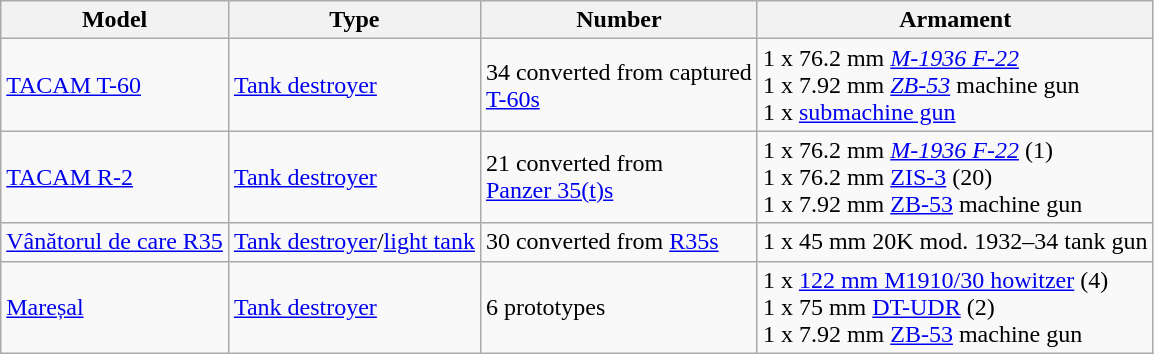<table class="wikitable">
<tr>
<th>Model</th>
<th>Type</th>
<th>Number</th>
<th>Armament</th>
</tr>
<tr>
<td><a href='#'>TACAM T-60</a></td>
<td><a href='#'>Tank destroyer</a></td>
<td>34 converted from captured<br><a href='#'>T-60s</a></td>
<td>1 x 76.2 mm <em><a href='#'>M-1936 F-22</a></em><br>1 x 7.92 mm <em><a href='#'>ZB-53</a></em> machine gun<br>1 x <a href='#'>submachine gun</a></td>
</tr>
<tr>
<td><a href='#'>TACAM R-2</a></td>
<td><a href='#'>Tank destroyer</a></td>
<td>21 converted from<br><a href='#'>Panzer 35(t)s</a></td>
<td>1 x 76.2 mm <em><a href='#'>M-1936 F-22</a></em> (1)<br>1 x 76.2 mm <a href='#'>ZIS-3</a> (20)<br>1 x 7.92 mm <a href='#'>ZB-53</a> machine gun</td>
</tr>
<tr>
<td><a href='#'>Vânătorul de care R35</a></td>
<td><a href='#'>Tank destroyer</a>/<a href='#'>light tank</a></td>
<td>30 converted from <a href='#'>R35s</a></td>
<td>1 x 45 mm 20K mod. 1932–34 tank gun</td>
</tr>
<tr>
<td><a href='#'>Mareșal</a></td>
<td><a href='#'>Tank destroyer</a></td>
<td>6 prototypes</td>
<td>1 x <a href='#'>122 mm M1910/30 howitzer</a> (4)<br>1 x 75 mm <a href='#'>DT-UDR</a> (2)<br>1 x 7.92 mm <a href='#'>ZB-53</a> machine gun</td>
</tr>
</table>
